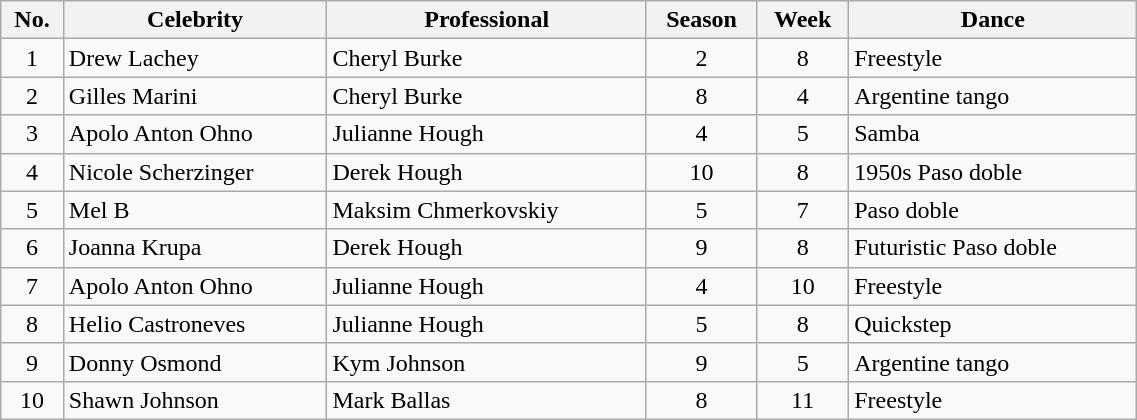<table class="wikitable" style="width: 60%">
<tr>
<th>No.</th>
<th>Celebrity</th>
<th>Professional</th>
<th>Season</th>
<th>Week</th>
<th>Dance</th>
</tr>
<tr>
<td style="text-align:center;">1</td>
<td>Drew Lachey</td>
<td>Cheryl Burke</td>
<td style="text-align:center;">2</td>
<td style="text-align:center;">8</td>
<td>Freestyle</td>
</tr>
<tr>
<td style="text-align:center;">2</td>
<td>Gilles Marini</td>
<td>Cheryl Burke</td>
<td style="text-align:center;">8</td>
<td style="text-align:center;">4</td>
<td>Argentine tango</td>
</tr>
<tr>
<td style="text-align:center;">3</td>
<td>Apolo Anton Ohno</td>
<td>Julianne Hough</td>
<td style="text-align:center;">4</td>
<td style="text-align:center;">5</td>
<td>Samba</td>
</tr>
<tr>
<td style="text-align:center;">4</td>
<td>Nicole Scherzinger</td>
<td>Derek Hough</td>
<td style="text-align:center;">10</td>
<td style="text-align:center;">8</td>
<td>1950s Paso doble</td>
</tr>
<tr>
<td style="text-align:center;">5</td>
<td>Mel B</td>
<td>Maksim Chmerkovskiy</td>
<td style="text-align:center;">5</td>
<td style="text-align:center;">7</td>
<td>Paso doble</td>
</tr>
<tr>
<td style="text-align:center;">6</td>
<td>Joanna Krupa</td>
<td>Derek Hough</td>
<td style="text-align:center;">9</td>
<td style="text-align:center;">8</td>
<td>Futuristic Paso doble</td>
</tr>
<tr>
<td style="text-align:center;">7</td>
<td>Apolo Anton Ohno</td>
<td>Julianne Hough</td>
<td style="text-align:center;">4</td>
<td style="text-align:center;">10</td>
<td>Freestyle</td>
</tr>
<tr>
<td style="text-align:center;">8</td>
<td>Helio Castroneves</td>
<td>Julianne Hough</td>
<td style="text-align:center;">5</td>
<td style="text-align:center;">8</td>
<td>Quickstep</td>
</tr>
<tr>
<td style="text-align:center;">9</td>
<td>Donny Osmond</td>
<td>Kym Johnson</td>
<td style="text-align:center;">9</td>
<td style="text-align:center;">5</td>
<td>Argentine tango</td>
</tr>
<tr>
<td style="text-align:center;">10</td>
<td>Shawn Johnson</td>
<td>Mark Ballas</td>
<td style="text-align:center;">8</td>
<td style="text-align:center;">11</td>
<td>Freestyle</td>
</tr>
</table>
